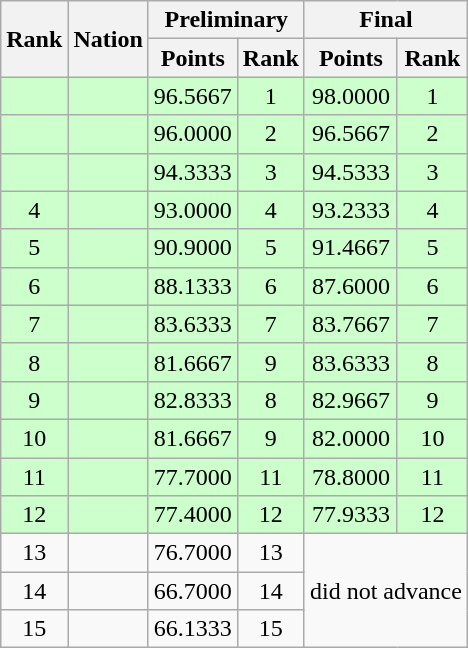<table class="wikitable sortable" style="text-align:center">
<tr>
<th rowspan=2>Rank</th>
<th rowspan=2>Nation</th>
<th colspan=2>Preliminary</th>
<th colspan=2>Final</th>
</tr>
<tr>
<th>Points</th>
<th>Rank</th>
<th>Points</th>
<th>Rank</th>
</tr>
<tr bgcolor=ccffcc>
<td></td>
<td align=left></td>
<td>96.5667</td>
<td>1</td>
<td>98.0000</td>
<td>1</td>
</tr>
<tr bgcolor=ccffcc>
<td></td>
<td align=left></td>
<td>96.0000</td>
<td>2</td>
<td>96.5667</td>
<td>2</td>
</tr>
<tr bgcolor=ccffcc>
<td></td>
<td align=left></td>
<td>94.3333</td>
<td>3</td>
<td>94.5333</td>
<td>3</td>
</tr>
<tr bgcolor=ccffcc>
<td>4</td>
<td align=left></td>
<td>93.0000</td>
<td>4</td>
<td>93.2333</td>
<td>4</td>
</tr>
<tr bgcolor=ccffcc>
<td>5</td>
<td align=left></td>
<td>90.9000</td>
<td>5</td>
<td>91.4667</td>
<td>5</td>
</tr>
<tr bgcolor=ccffcc>
<td>6</td>
<td align=left></td>
<td>88.1333</td>
<td>6</td>
<td>87.6000</td>
<td>6</td>
</tr>
<tr bgcolor=ccffcc>
<td>7</td>
<td align=left></td>
<td>83.6333</td>
<td>7</td>
<td>83.7667</td>
<td>7</td>
</tr>
<tr bgcolor=ccffcc>
<td>8</td>
<td align=left></td>
<td>81.6667</td>
<td>9</td>
<td>83.6333</td>
<td>8</td>
</tr>
<tr bgcolor=ccffcc>
<td>9</td>
<td align=left></td>
<td>82.8333</td>
<td>8</td>
<td>82.9667</td>
<td>9</td>
</tr>
<tr bgcolor=ccffcc>
<td>10</td>
<td align=left></td>
<td>81.6667</td>
<td>9</td>
<td>82.0000</td>
<td>10</td>
</tr>
<tr bgcolor=ccffcc>
<td>11</td>
<td align=left></td>
<td>77.7000</td>
<td>11</td>
<td>78.8000</td>
<td>11</td>
</tr>
<tr bgcolor=ccffcc>
<td>12</td>
<td align=left></td>
<td>77.4000</td>
<td>12</td>
<td>77.9333</td>
<td>12</td>
</tr>
<tr>
<td>13</td>
<td align=left></td>
<td>76.7000</td>
<td>13</td>
<td colspan=2 rowspan=3>did not advance</td>
</tr>
<tr>
<td>14</td>
<td align=left></td>
<td>66.7000</td>
<td>14</td>
</tr>
<tr>
<td>15</td>
<td align=left></td>
<td>66.1333</td>
<td>15</td>
</tr>
</table>
